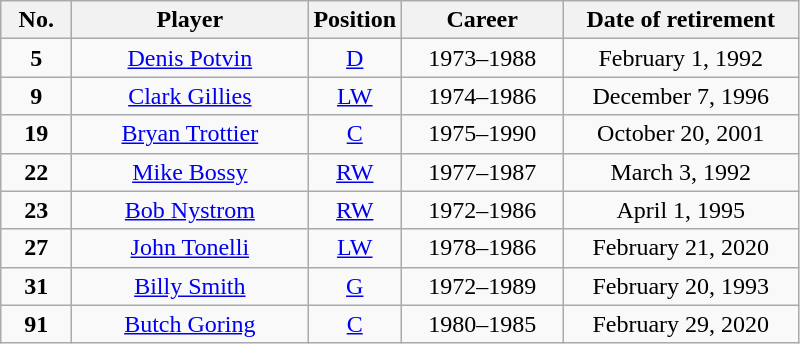<table class="wikitable sortable" style="text-align:center">
<tr>
<th width=40px>No.</th>
<th width=150px>Player</th>
<th width=40px>Position</th>
<th width=100px>Career</th>
<th width=150px>Date of retirement</th>
</tr>
<tr>
<td><strong>5</strong></td>
<td><a href='#'>Denis Potvin</a></td>
<td><a href='#'>D</a></td>
<td>1973–1988</td>
<td>February 1, 1992</td>
</tr>
<tr>
<td><strong>9</strong></td>
<td><a href='#'>Clark Gillies</a></td>
<td><a href='#'>LW</a></td>
<td>1974–1986</td>
<td>December 7, 1996</td>
</tr>
<tr>
<td><strong>19</strong></td>
<td><a href='#'>Bryan Trottier</a></td>
<td><a href='#'>C</a></td>
<td>1975–1990</td>
<td>October 20, 2001</td>
</tr>
<tr>
<td><strong>22</strong></td>
<td><a href='#'>Mike Bossy</a></td>
<td><a href='#'>RW</a></td>
<td>1977–1987</td>
<td>March 3, 1992</td>
</tr>
<tr>
<td><strong>23</strong></td>
<td><a href='#'>Bob Nystrom</a></td>
<td><a href='#'>RW</a></td>
<td>1972–1986</td>
<td>April 1, 1995</td>
</tr>
<tr>
<td><strong>27</strong></td>
<td><a href='#'>John Tonelli</a></td>
<td><a href='#'>LW</a></td>
<td>1978–1986</td>
<td>February 21, 2020</td>
</tr>
<tr>
<td><strong>31</strong></td>
<td><a href='#'>Billy Smith</a></td>
<td><a href='#'>G</a></td>
<td>1972–1989</td>
<td>February 20, 1993</td>
</tr>
<tr>
<td><strong>91</strong></td>
<td><a href='#'>Butch Goring</a></td>
<td><a href='#'>C</a></td>
<td>1980–1985</td>
<td>February 29, 2020</td>
</tr>
</table>
